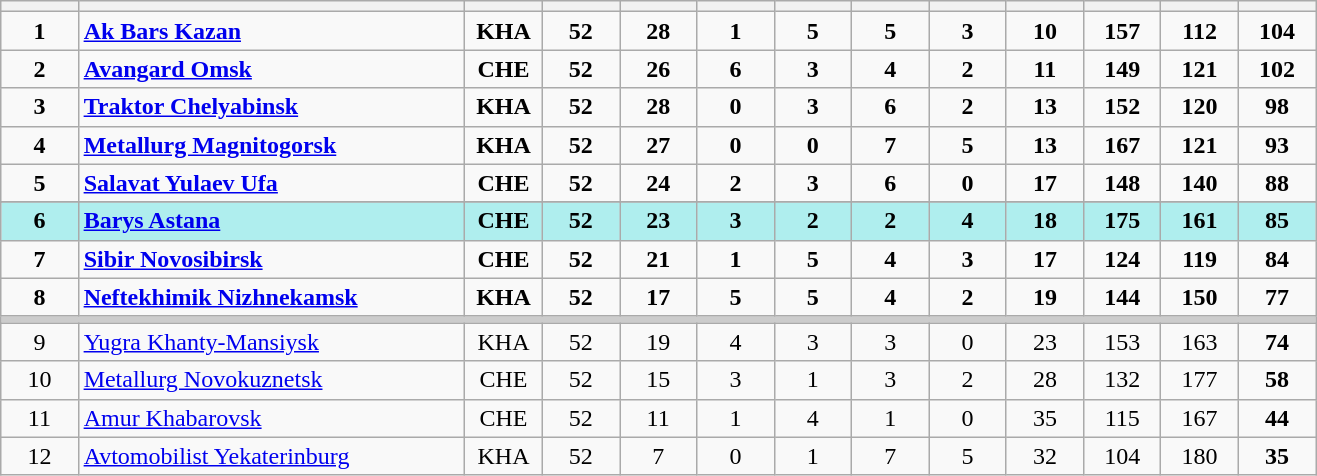<table class="wikitable sortable" style="text-align:center;">
<tr>
<th bgcolor="#DDDDFF" width="5%"></th>
<th bgcolor="#DDDDFF" width="25%"  class="unsortable"></th>
<th bgcolor="#DDDDFF" width="5%"></th>
<th bgcolor="#DDDDFF" width="5%"></th>
<th bgcolor="#DDDDFF" width="5%"></th>
<th bgcolor="#DDDDFF" width="5%"></th>
<th bgcolor="#DDDDFF" width="5%"></th>
<th bgcolor="#DDDDFF" width="5%"></th>
<th bgcolor="#DDDDFF" width="5%"></th>
<th bgcolor="#DDDDFF" width="5%"></th>
<th bgcolor="#DDDDFF" width="5%"></th>
<th bgcolor="#DDDDFF" width="5%"></th>
<th bgcolor="#DDDDFF" width="5%"></th>
</tr>
<tr>
<td><strong>1</strong></td>
<td align=left><strong><a href='#'>Ak Bars Kazan</a></strong></td>
<td><strong>KHA</strong></td>
<td><strong>52</strong></td>
<td><strong>28</strong></td>
<td><strong>1</strong></td>
<td><strong>5</strong></td>
<td><strong>5</strong></td>
<td><strong>3</strong></td>
<td><strong>10 </strong></td>
<td><strong>157</strong></td>
<td><strong>112</strong></td>
<td><strong>104</strong></td>
</tr>
<tr>
<td><strong>2</strong></td>
<td align=left><strong><a href='#'>Avangard Omsk</a></strong></td>
<td><strong>CHE</strong></td>
<td><strong>52</strong></td>
<td><strong>26</strong></td>
<td><strong>6</strong></td>
<td><strong>3</strong></td>
<td><strong>4</strong></td>
<td><strong>2</strong></td>
<td><strong>11</strong></td>
<td><strong>149</strong></td>
<td><strong>121</strong></td>
<td><strong>102</strong></td>
</tr>
<tr>
<td><strong>3</strong></td>
<td align=left><strong><a href='#'>Traktor Chelyabinsk</a></strong></td>
<td><strong>KHA</strong></td>
<td><strong>52</strong></td>
<td><strong>28</strong></td>
<td><strong>0</strong></td>
<td><strong>3</strong></td>
<td><strong>6</strong></td>
<td><strong>2</strong></td>
<td><strong>13</strong></td>
<td><strong>152</strong></td>
<td><strong>120</strong></td>
<td><strong>98</strong></td>
</tr>
<tr>
<td><strong>4</strong></td>
<td align=left><strong><a href='#'>Metallurg Magnitogorsk</a></strong></td>
<td><strong>KHA</strong></td>
<td><strong>52</strong></td>
<td><strong>27</strong></td>
<td><strong>0</strong></td>
<td><strong>0</strong></td>
<td><strong>7</strong></td>
<td><strong>5</strong></td>
<td><strong>13</strong></td>
<td><strong>167</strong></td>
<td><strong>121</strong></td>
<td><strong>93</strong></td>
</tr>
<tr>
<td><strong>5</strong></td>
<td align=left><strong><a href='#'>Salavat Yulaev Ufa</a></strong></td>
<td><strong>CHE</strong></td>
<td><strong>52</strong></td>
<td><strong>24</strong></td>
<td><strong>2 </strong></td>
<td><strong>3</strong></td>
<td><strong>6</strong></td>
<td><strong>0</strong></td>
<td><strong>17</strong></td>
<td><strong>148</strong></td>
<td><strong>140</strong></td>
<td><strong>88</strong></td>
</tr>
<tr>
</tr>
<tr bgcolor=afeeee>
<td><strong>6</strong></td>
<td align=left><strong><a href='#'>Barys Astana</a></strong></td>
<td><strong>CHE</strong></td>
<td><strong>52</strong></td>
<td><strong>23</strong></td>
<td><strong>3 </strong></td>
<td><strong>2 </strong></td>
<td><strong>2</strong></td>
<td><strong>4 </strong></td>
<td><strong>18</strong></td>
<td><strong>175</strong></td>
<td><strong>161</strong></td>
<td><strong>85</strong></td>
</tr>
<tr>
<td><strong>7</strong></td>
<td align=left><strong><a href='#'>Sibir Novosibirsk</a></strong></td>
<td><strong>CHE</strong></td>
<td><strong>52</strong></td>
<td><strong>21</strong></td>
<td><strong>1</strong></td>
<td><strong>5</strong></td>
<td><strong>4 </strong></td>
<td><strong>3</strong></td>
<td><strong>17</strong></td>
<td><strong>124</strong></td>
<td><strong>119</strong></td>
<td><strong>84</strong></td>
</tr>
<tr>
<td><strong>8</strong></td>
<td align=left><strong><a href='#'>Neftekhimik Nizhnekamsk</a> </strong></td>
<td><strong>KHA</strong></td>
<td><strong>52</strong></td>
<td><strong>17</strong></td>
<td><strong>5 </strong></td>
<td><strong>5 </strong></td>
<td><strong>4 </strong></td>
<td><strong>2 </strong></td>
<td><strong>19</strong></td>
<td><strong>144</strong></td>
<td><strong>150</strong></td>
<td><strong>77</strong></td>
</tr>
<tr class="unsortable" style="color:#cccccc;background-color:#cccccc;height:3px">
<td colspan="13" style="height:3px;font-size:1px"></td>
</tr>
<tr>
<td>9</td>
<td align=left><a href='#'>Yugra Khanty-Mansiysk</a></td>
<td>KHA</td>
<td>52</td>
<td>19</td>
<td>4</td>
<td>3</td>
<td>3</td>
<td>0</td>
<td>23</td>
<td>153</td>
<td>163</td>
<td><strong>74</strong></td>
</tr>
<tr>
<td>10</td>
<td align=left><a href='#'>Metallurg Novokuznetsk</a></td>
<td>CHE</td>
<td>52</td>
<td>15</td>
<td>3</td>
<td>1</td>
<td>3</td>
<td>2</td>
<td>28</td>
<td>132</td>
<td>177</td>
<td><strong>58</strong></td>
</tr>
<tr>
<td>11</td>
<td align=left><a href='#'>Amur Khabarovsk</a></td>
<td>CHE</td>
<td>52</td>
<td>11</td>
<td>1</td>
<td>4</td>
<td>1</td>
<td>0</td>
<td>35</td>
<td>115</td>
<td>167</td>
<td><strong>44</strong></td>
</tr>
<tr>
<td>12</td>
<td align=left><a href='#'>Avtomobilist Yekaterinburg</a></td>
<td>KHA</td>
<td>52</td>
<td>7</td>
<td>0</td>
<td>1</td>
<td>7</td>
<td>5</td>
<td>32</td>
<td>104</td>
<td>180</td>
<td><strong>35</strong></td>
</tr>
</table>
